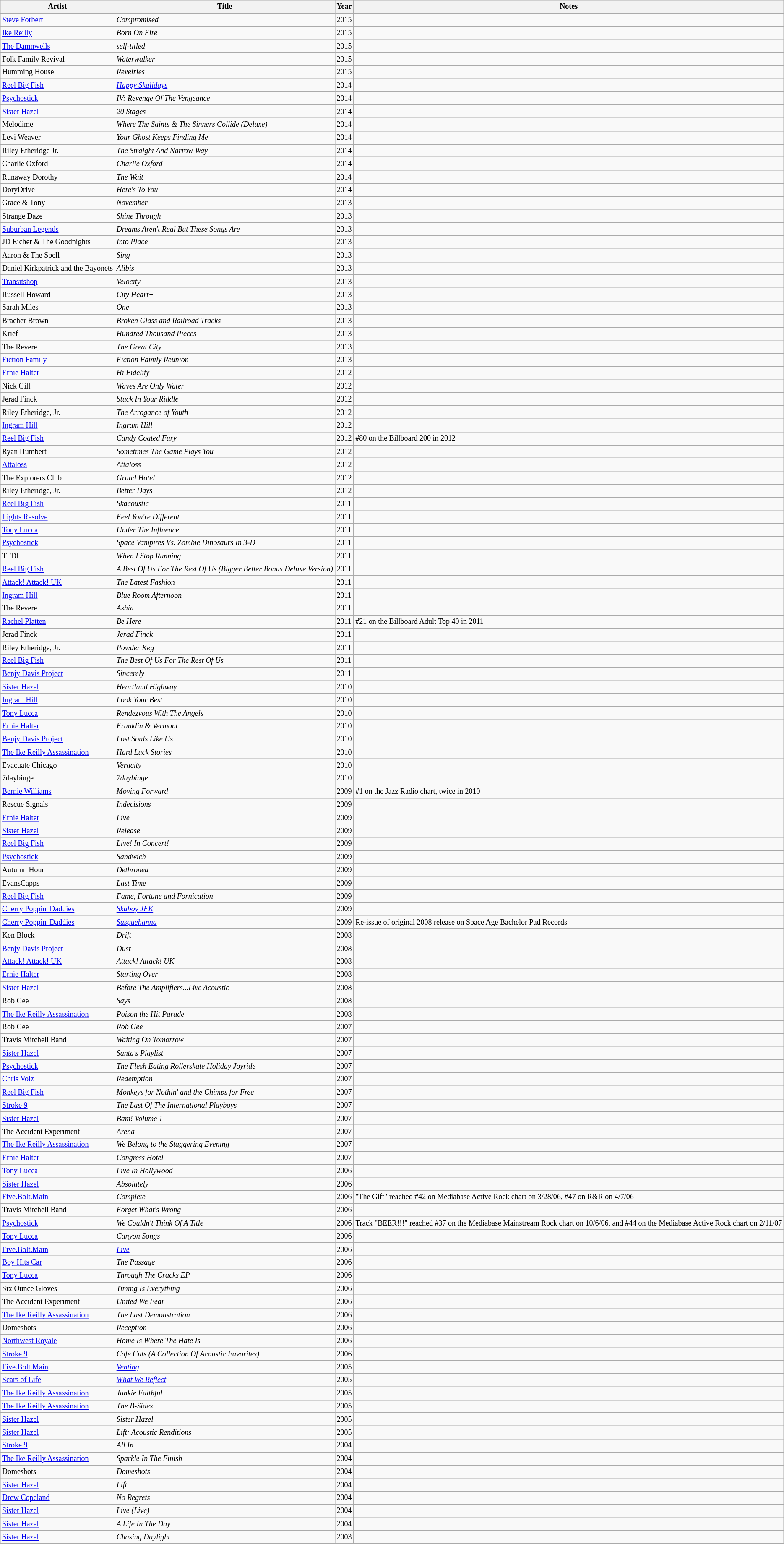<table class="sortable wikitable" style="font-size:9pt">
<tr>
<th>Artist</th>
<th>Title</th>
<th>Year</th>
<th>Notes</th>
</tr>
<tr>
<td><a href='#'>Steve Forbert</a></td>
<td><em>Compromised</em></td>
<td>2015</td>
</tr>
<tr>
<td><a href='#'>Ike Reilly</a></td>
<td><em>Born On Fire</em></td>
<td>2015</td>
<td></td>
</tr>
<tr>
<td><a href='#'>The Damnwells</a></td>
<td><em>self-titled</em></td>
<td>2015</td>
<td></td>
</tr>
<tr>
<td>Folk Family Revival</td>
<td><em>Waterwalker</em></td>
<td>2015</td>
<td></td>
</tr>
<tr>
<td>Humming House</td>
<td><em>Revelries</em></td>
<td>2015</td>
<td></td>
</tr>
<tr>
<td><a href='#'>Reel Big Fish</a></td>
<td><em><a href='#'>Happy Skalidays</a></em></td>
<td>2014</td>
<td></td>
</tr>
<tr>
<td><a href='#'>Psychostick</a></td>
<td><em>IV: Revenge Of The Vengeance</em></td>
<td>2014</td>
<td></td>
</tr>
<tr>
<td><a href='#'>Sister Hazel</a></td>
<td><em>20 Stages</em></td>
<td>2014</td>
<td></td>
</tr>
<tr>
<td>Melodime</td>
<td><em>Where The Saints & The Sinners Collide (Deluxe)</em></td>
<td>2014</td>
<td></td>
</tr>
<tr>
<td>Levi Weaver</td>
<td><em>Your Ghost Keeps Finding Me</em></td>
<td>2014</td>
<td></td>
</tr>
<tr>
<td>Riley Etheridge Jr.</td>
<td><em>The Straight And Narrow Way</em></td>
<td>2014</td>
<td></td>
</tr>
<tr>
<td>Charlie Oxford</td>
<td><em>Charlie Oxford</em></td>
<td>2014</td>
<td></td>
</tr>
<tr>
<td>Runaway Dorothy</td>
<td><em>The Wait</em></td>
<td>2014</td>
<td></td>
</tr>
<tr>
<td>DoryDrive</td>
<td><em>Here's To You</em></td>
<td>2014</td>
<td></td>
</tr>
<tr>
<td>Grace & Tony</td>
<td><em>November</em></td>
<td>2013</td>
<td></td>
</tr>
<tr>
<td>Strange Daze</td>
<td><em>Shine Through</em></td>
<td>2013</td>
<td></td>
</tr>
<tr>
<td><a href='#'>Suburban Legends</a></td>
<td><em>Dreams Aren't Real But These Songs Are</em></td>
<td>2013</td>
<td></td>
</tr>
<tr>
<td>JD Eicher & The Goodnights</td>
<td><em>Into Place</em></td>
<td>2013</td>
<td></td>
</tr>
<tr>
<td>Aaron & The Spell</td>
<td><em>Sing</em></td>
<td>2013</td>
<td></td>
</tr>
<tr>
<td>Daniel Kirkpatrick and the Bayonets</td>
<td><em>Alibis</em></td>
<td>2013</td>
<td></td>
</tr>
<tr>
<td><a href='#'>Transitshop</a></td>
<td><em>Velocity</em></td>
<td>2013</td>
<td></td>
</tr>
<tr>
<td>Russell Howard</td>
<td><em>City Heart+</em></td>
<td>2013</td>
<td></td>
</tr>
<tr>
<td>Sarah Miles</td>
<td><em>One</em></td>
<td>2013</td>
<td></td>
</tr>
<tr>
<td>Bracher Brown</td>
<td><em>Broken Glass and Railroad Tracks</em></td>
<td>2013</td>
<td></td>
</tr>
<tr>
<td>Krief</td>
<td><em>Hundred Thousand Pieces</em></td>
<td>2013</td>
<td></td>
</tr>
<tr>
<td>The Revere</td>
<td><em>The Great City</em></td>
<td>2013</td>
<td></td>
</tr>
<tr>
<td><a href='#'>Fiction Family</a></td>
<td><em>Fiction Family Reunion</em></td>
<td>2013</td>
<td></td>
</tr>
<tr>
<td><a href='#'>Ernie Halter</a></td>
<td><em>Hi Fidelity</em></td>
<td>2012</td>
<td></td>
</tr>
<tr>
<td>Nick Gill</td>
<td><em>Waves Are Only Water</em></td>
<td>2012</td>
<td></td>
</tr>
<tr>
<td>Jerad Finck</td>
<td><em>Stuck In Your Riddle</em></td>
<td>2012</td>
<td></td>
</tr>
<tr>
<td>Riley Etheridge, Jr.</td>
<td><em>The Arrogance of Youth</em></td>
<td>2012</td>
<td></td>
</tr>
<tr>
<td><a href='#'>Ingram Hill</a></td>
<td><em>Ingram Hill</em></td>
<td>2012</td>
<td></td>
</tr>
<tr>
<td><a href='#'>Reel Big Fish</a></td>
<td><em>Candy Coated Fury</em></td>
<td>2012</td>
<td>#80 on the Billboard 200 in 2012</td>
</tr>
<tr>
<td>Ryan Humbert</td>
<td><em>Sometimes The Game Plays You</em></td>
<td>2012</td>
<td></td>
</tr>
<tr>
<td><a href='#'>Attaloss</a></td>
<td><em>Attaloss</em></td>
<td>2012</td>
<td></td>
</tr>
<tr>
<td>The Explorers Club</td>
<td><em>Grand Hotel</em></td>
<td>2012</td>
<td></td>
</tr>
<tr>
<td>Riley Etheridge, Jr.</td>
<td><em>Better Days</em></td>
<td>2012</td>
<td></td>
</tr>
<tr>
<td><a href='#'>Reel Big Fish</a></td>
<td><em>Skacoustic</em></td>
<td>2011</td>
<td></td>
</tr>
<tr>
<td><a href='#'>Lights Resolve</a></td>
<td><em>Feel You're Different</em></td>
<td>2011</td>
<td></td>
</tr>
<tr>
<td><a href='#'>Tony Lucca</a></td>
<td><em>Under The Influence</em></td>
<td>2011</td>
<td></td>
</tr>
<tr>
<td><a href='#'>Psychostick</a></td>
<td><em>Space Vampires Vs. Zombie Dinosaurs In 3-D</em></td>
<td>2011</td>
<td></td>
</tr>
<tr>
<td>TFDI</td>
<td><em>When I Stop Running</em></td>
<td>2011</td>
<td></td>
</tr>
<tr>
<td><a href='#'>Reel Big Fish</a></td>
<td><em>A Best Of Us For The Rest Of Us (Bigger Better Bonus Deluxe Version)</em></td>
<td>2011</td>
<td></td>
</tr>
<tr>
<td><a href='#'>Attack! Attack! UK</a></td>
<td><em>The Latest Fashion</em></td>
<td>2011</td>
<td></td>
</tr>
<tr>
<td><a href='#'>Ingram Hill</a></td>
<td><em>Blue Room Afternoon</em></td>
<td>2011</td>
<td></td>
</tr>
<tr>
<td>The Revere</td>
<td><em>Ashia</em></td>
<td>2011</td>
<td></td>
</tr>
<tr>
<td><a href='#'>Rachel Platten</a></td>
<td><em>Be Here</em></td>
<td>2011</td>
<td>#21 on the Billboard Adult Top 40 in 2011</td>
</tr>
<tr>
<td>Jerad Finck</td>
<td><em>Jerad Finck</em></td>
<td>2011</td>
<td></td>
</tr>
<tr>
<td>Riley Etheridge, Jr.</td>
<td><em>Powder Keg</em></td>
<td>2011</td>
<td></td>
</tr>
<tr>
<td><a href='#'>Reel Big Fish</a></td>
<td><em>The Best Of Us For The Rest Of Us</em></td>
<td>2011</td>
<td></td>
</tr>
<tr>
<td><a href='#'>Benjy Davis Project</a></td>
<td><em>Sincerely</em></td>
<td>2011</td>
<td></td>
</tr>
<tr>
<td><a href='#'>Sister Hazel</a></td>
<td><em>Heartland Highway</em></td>
<td>2010</td>
<td></td>
</tr>
<tr>
<td><a href='#'>Ingram Hill</a></td>
<td><em>Look Your Best</em></td>
<td>2010</td>
<td></td>
</tr>
<tr>
<td><a href='#'>Tony Lucca</a></td>
<td><em>Rendezvous With The Angels</em></td>
<td>2010</td>
<td></td>
</tr>
<tr>
<td><a href='#'>Ernie Halter</a></td>
<td><em>Franklin & Vermont</em></td>
<td>2010</td>
<td></td>
</tr>
<tr>
<td><a href='#'>Benjy Davis Project</a></td>
<td><em>Lost Souls Like Us</em></td>
<td>2010</td>
<td></td>
</tr>
<tr>
<td><a href='#'>The Ike Reilly Assassination</a></td>
<td><em>Hard Luck Stories</em></td>
<td>2010</td>
<td></td>
</tr>
<tr>
<td>Evacuate Chicago</td>
<td><em>Veracity</em></td>
<td>2010</td>
<td></td>
</tr>
<tr>
<td>7daybinge</td>
<td><em>7daybinge</em></td>
<td>2010</td>
<td></td>
</tr>
<tr>
<td><a href='#'>Bernie Williams</a></td>
<td><em>Moving Forward</em></td>
<td>2009</td>
<td>#1 on the Jazz Radio chart, twice in 2010</td>
</tr>
<tr>
<td>Rescue Signals</td>
<td><em>Indecisions</em></td>
<td>2009</td>
<td></td>
</tr>
<tr>
<td><a href='#'>Ernie Halter</a></td>
<td><em>Live</em></td>
<td>2009</td>
<td></td>
</tr>
<tr>
<td><a href='#'>Sister Hazel</a></td>
<td><em>Release</em></td>
<td>2009</td>
<td></td>
</tr>
<tr>
<td><a href='#'>Reel Big Fish</a></td>
<td><em>Live! In Concert!</em></td>
<td>2009</td>
<td></td>
</tr>
<tr>
<td><a href='#'>Psychostick</a></td>
<td><em>Sandwich</em></td>
<td>2009</td>
<td></td>
</tr>
<tr>
<td>Autumn Hour</td>
<td><em>Dethroned</em></td>
<td>2009</td>
<td></td>
</tr>
<tr>
<td>EvansCapps</td>
<td><em>Last Time</em></td>
<td>2009</td>
<td></td>
</tr>
<tr>
<td><a href='#'>Reel Big Fish</a></td>
<td><em>Fame, Fortune and Fornication</em></td>
<td>2009</td>
<td></td>
</tr>
<tr>
<td><a href='#'>Cherry Poppin' Daddies</a></td>
<td><em><a href='#'>Skaboy JFK</a></em></td>
<td>2009</td>
<td></td>
</tr>
<tr>
<td><a href='#'>Cherry Poppin' Daddies</a></td>
<td><em><a href='#'>Susquehanna</a></em></td>
<td>2009</td>
<td>Re-issue of original 2008 release on Space Age Bachelor Pad Records</td>
</tr>
<tr>
<td>Ken Block</td>
<td><em>Drift</em></td>
<td>2008</td>
<td></td>
</tr>
<tr>
<td><a href='#'>Benjy Davis Project</a></td>
<td><em>Dust</em></td>
<td>2008</td>
<td></td>
</tr>
<tr>
<td><a href='#'>Attack! Attack! UK</a></td>
<td><em>Attack! Attack! UK</em></td>
<td>2008</td>
<td></td>
</tr>
<tr>
<td><a href='#'>Ernie Halter</a></td>
<td><em>Starting Over</em></td>
<td>2008</td>
<td></td>
</tr>
<tr>
<td><a href='#'>Sister Hazel</a></td>
<td><em>Before The Amplifiers...Live Acoustic</em></td>
<td>2008</td>
<td></td>
</tr>
<tr>
<td>Rob Gee</td>
<td><em>Says</em></td>
<td>2008</td>
<td></td>
</tr>
<tr>
<td><a href='#'>The Ike Reilly Assassination</a></td>
<td><em>Poison the Hit Parade</em></td>
<td>2008</td>
<td></td>
</tr>
<tr>
<td>Rob Gee</td>
<td><em>Rob Gee</em></td>
<td>2007</td>
<td></td>
</tr>
<tr>
<td>Travis Mitchell Band</td>
<td><em>Waiting On Tomorrow</em></td>
<td>2007</td>
<td></td>
</tr>
<tr>
<td><a href='#'>Sister Hazel</a></td>
<td><em>Santa's Playlist</em></td>
<td>2007</td>
<td></td>
</tr>
<tr>
<td><a href='#'>Psychostick</a></td>
<td><em>The Flesh Eating Rollerskate Holiday Joyride</em></td>
<td>2007</td>
<td></td>
</tr>
<tr>
<td><a href='#'>Chris Volz</a></td>
<td><em>Redemption</em></td>
<td>2007</td>
<td></td>
</tr>
<tr>
<td><a href='#'>Reel Big Fish</a></td>
<td><em>Monkeys for Nothin' and the Chimps for Free</em></td>
<td>2007</td>
<td></td>
</tr>
<tr>
<td><a href='#'>Stroke 9</a></td>
<td><em>The Last Of The International Playboys</em></td>
<td>2007</td>
<td></td>
</tr>
<tr>
<td><a href='#'>Sister Hazel</a></td>
<td><em>Bam! Volume 1</em></td>
<td>2007</td>
<td></td>
</tr>
<tr>
<td>The Accident Experiment</td>
<td><em>Arena</em></td>
<td>2007</td>
<td></td>
</tr>
<tr>
<td><a href='#'>The Ike Reilly Assassination</a></td>
<td><em>We Belong to the Staggering Evening</em></td>
<td>2007</td>
<td></td>
</tr>
<tr>
<td><a href='#'>Ernie Halter</a></td>
<td><em>Congress Hotel</em></td>
<td>2007</td>
<td></td>
</tr>
<tr>
<td><a href='#'>Tony Lucca</a></td>
<td><em>Live In Hollywood</em></td>
<td>2006</td>
<td></td>
</tr>
<tr>
<td><a href='#'>Sister Hazel</a></td>
<td><em>Absolutely</em></td>
<td>2006</td>
<td></td>
</tr>
<tr>
<td><a href='#'>Five.Bolt.Main</a></td>
<td><em>Complete</em></td>
<td>2006</td>
<td>"The Gift" reached #42 on Mediabase Active Rock chart on 3/28/06, #47 on R&R on 4/7/06</td>
</tr>
<tr>
<td>Travis Mitchell Band</td>
<td><em>Forget What's Wrong</em></td>
<td>2006</td>
<td></td>
</tr>
<tr>
<td><a href='#'>Psychostick</a></td>
<td><em>We Couldn't Think Of A Title</em></td>
<td>2006</td>
<td>Track "BEER!!!" reached #37 on the Mediabase Mainstream Rock chart on 10/6/06, and #44 on the Mediabase Active Rock chart on 2/11/07</td>
</tr>
<tr>
<td><a href='#'>Tony Lucca</a></td>
<td><em>Canyon Songs</em></td>
<td>2006</td>
<td></td>
</tr>
<tr>
<td><a href='#'>Five.Bolt.Main</a></td>
<td><em><a href='#'>Live</a></em></td>
<td>2006</td>
<td></td>
</tr>
<tr>
<td><a href='#'>Boy Hits Car</a></td>
<td><em>The Passage</em></td>
<td>2006</td>
<td></td>
</tr>
<tr>
<td><a href='#'>Tony Lucca</a></td>
<td><em>Through The Cracks EP</em></td>
<td>2006</td>
<td></td>
</tr>
<tr>
<td>Six Ounce Gloves</td>
<td><em>Timing Is Everything</em></td>
<td>2006</td>
<td></td>
</tr>
<tr>
<td>The Accident Experiment</td>
<td><em>United We Fear</em></td>
<td>2006</td>
<td></td>
</tr>
<tr>
<td><a href='#'>The Ike Reilly Assassination</a></td>
<td><em>The Last Demonstration</em></td>
<td>2006</td>
<td></td>
</tr>
<tr>
<td>Domeshots</td>
<td><em>Reception</em></td>
<td>2006</td>
<td></td>
</tr>
<tr>
<td><a href='#'>Northwest Royale</a></td>
<td><em>Home Is Where The Hate Is</em></td>
<td>2006</td>
<td></td>
</tr>
<tr>
<td><a href='#'>Stroke 9</a></td>
<td><em>Cafe Cuts (A Collection Of Acoustic Favorites)</em></td>
<td>2006</td>
<td></td>
</tr>
<tr>
<td><a href='#'>Five.Bolt.Main</a></td>
<td><em><a href='#'>Venting</a></em></td>
<td>2005</td>
<td></td>
</tr>
<tr>
<td><a href='#'>Scars of Life</a></td>
<td><em><a href='#'>What We Reflect</a></em></td>
<td>2005</td>
<td></td>
</tr>
<tr>
<td><a href='#'>The Ike Reilly Assassination</a></td>
<td><em>Junkie Faithful</em></td>
<td>2005</td>
<td></td>
</tr>
<tr>
<td><a href='#'>The Ike Reilly Assassination</a></td>
<td><em>The B-Sides</em></td>
<td>2005</td>
<td></td>
</tr>
<tr>
<td><a href='#'>Sister Hazel</a></td>
<td><em>Sister Hazel</em></td>
<td>2005</td>
<td></td>
</tr>
<tr>
<td><a href='#'>Sister Hazel</a></td>
<td><em>Lift: Acoustic Renditions</em></td>
<td>2005</td>
<td></td>
</tr>
<tr>
<td><a href='#'>Stroke 9</a></td>
<td><em>All In</em></td>
<td>2004</td>
<td></td>
</tr>
<tr>
<td><a href='#'>The Ike Reilly Assassination</a></td>
<td><em>Sparkle In The Finish</em></td>
<td>2004</td>
<td></td>
</tr>
<tr>
<td>Domeshots</td>
<td><em>Domeshots</em></td>
<td>2004</td>
<td></td>
</tr>
<tr>
<td><a href='#'>Sister Hazel</a></td>
<td><em>Lift</em></td>
<td>2004</td>
<td></td>
</tr>
<tr>
<td><a href='#'>Drew Copeland</a></td>
<td><em>No Regrets</em></td>
<td>2004</td>
<td></td>
</tr>
<tr>
<td><a href='#'>Sister Hazel</a></td>
<td><em>Live (Live)</em></td>
<td>2004</td>
<td></td>
</tr>
<tr>
<td><a href='#'>Sister Hazel</a></td>
<td><em>A Life In The Day</em></td>
<td>2004</td>
<td></td>
</tr>
<tr>
<td><a href='#'>Sister Hazel</a></td>
<td><em>Chasing Daylight</em></td>
<td>2003</td>
<td></td>
</tr>
<tr>
</tr>
</table>
